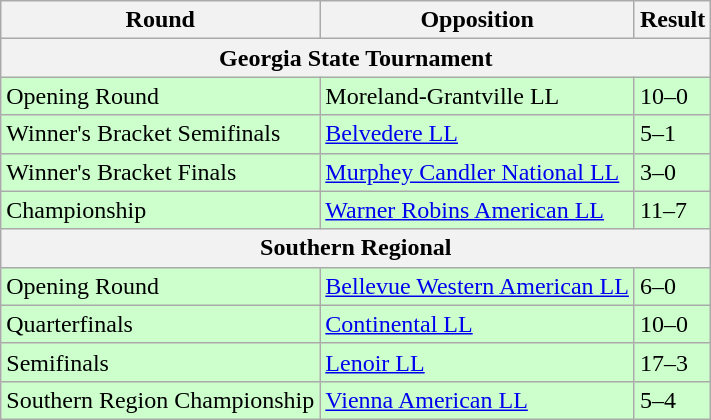<table class="wikitable">
<tr>
<th>Round</th>
<th>Opposition</th>
<th>Result</th>
</tr>
<tr>
<th colspan=3>Georgia State Tournament</th>
</tr>
<tr style="background:#cfc;">
<td>Opening Round</td>
<td> Moreland-Grantville LL</td>
<td>10–0</td>
</tr>
<tr style="background:#cfc;">
<td>Winner's Bracket Semifinals</td>
<td> <a href='#'>Belvedere LL</a></td>
<td>5–1</td>
</tr>
<tr style="background:#cfc;">
<td>Winner's Bracket Finals</td>
<td> <a href='#'>Murphey Candler National LL</a></td>
<td>3–0</td>
</tr>
<tr style="background:#cfc;">
<td>Championship</td>
<td> <a href='#'>Warner Robins American LL</a></td>
<td>11–7</td>
</tr>
<tr>
<th colspan=3>Southern Regional</th>
</tr>
<tr style="background:#cfc;">
<td>Opening Round</td>
<td> <a href='#'>Bellevue Western American LL</a></td>
<td>6–0</td>
</tr>
<tr style="background:#cfc;">
<td>Quarterfinals</td>
<td> <a href='#'>Continental LL</a></td>
<td>10–0</td>
</tr>
<tr style="background:#cfc;">
<td>Semifinals</td>
<td> <a href='#'>Lenoir LL</a></td>
<td>17–3</td>
</tr>
<tr style="background:#cfc;">
<td>Southern Region Championship</td>
<td> <a href='#'>Vienna American LL</a></td>
<td>5–4</td>
</tr>
</table>
